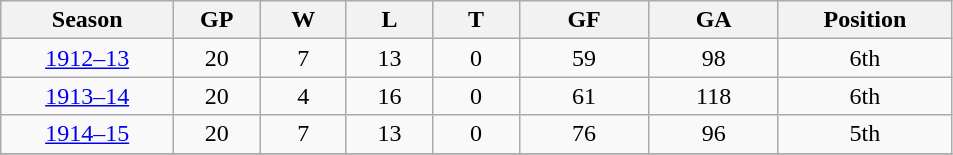<table class="wikitable">
<tr>
<th bgcolor="#DDDDFF" width="10%">Season</th>
<th bgcolor="#DDDDFF" width="5%">GP</th>
<th bgcolor="#DDDDFF" width="5%">W</th>
<th bgcolor="#DDDDFF" width="5%">L</th>
<th bgcolor="#DDDDFF" width="5%">T</th>
<th bgcolor="#DDDDFF" width="7.5%">GF</th>
<th bgcolor="#DDDDFF" width="7.5%">GA</th>
<th bgcolor="#DDDDFF" width="10%">Position</th>
</tr>
<tr align="center">
<td align="center"><a href='#'>1912–13</a></td>
<td>20</td>
<td>7</td>
<td>13</td>
<td>0</td>
<td>59</td>
<td>98</td>
<td>6th</td>
</tr>
<tr align="center">
<td align="center"><a href='#'>1913–14</a></td>
<td>20</td>
<td>4</td>
<td>16</td>
<td>0</td>
<td>61</td>
<td>118</td>
<td>6th</td>
</tr>
<tr align="center">
<td align="center"><a href='#'>1914–15</a></td>
<td>20</td>
<td>7</td>
<td>13</td>
<td>0</td>
<td>76</td>
<td>96</td>
<td>5th</td>
</tr>
<tr>
</tr>
</table>
